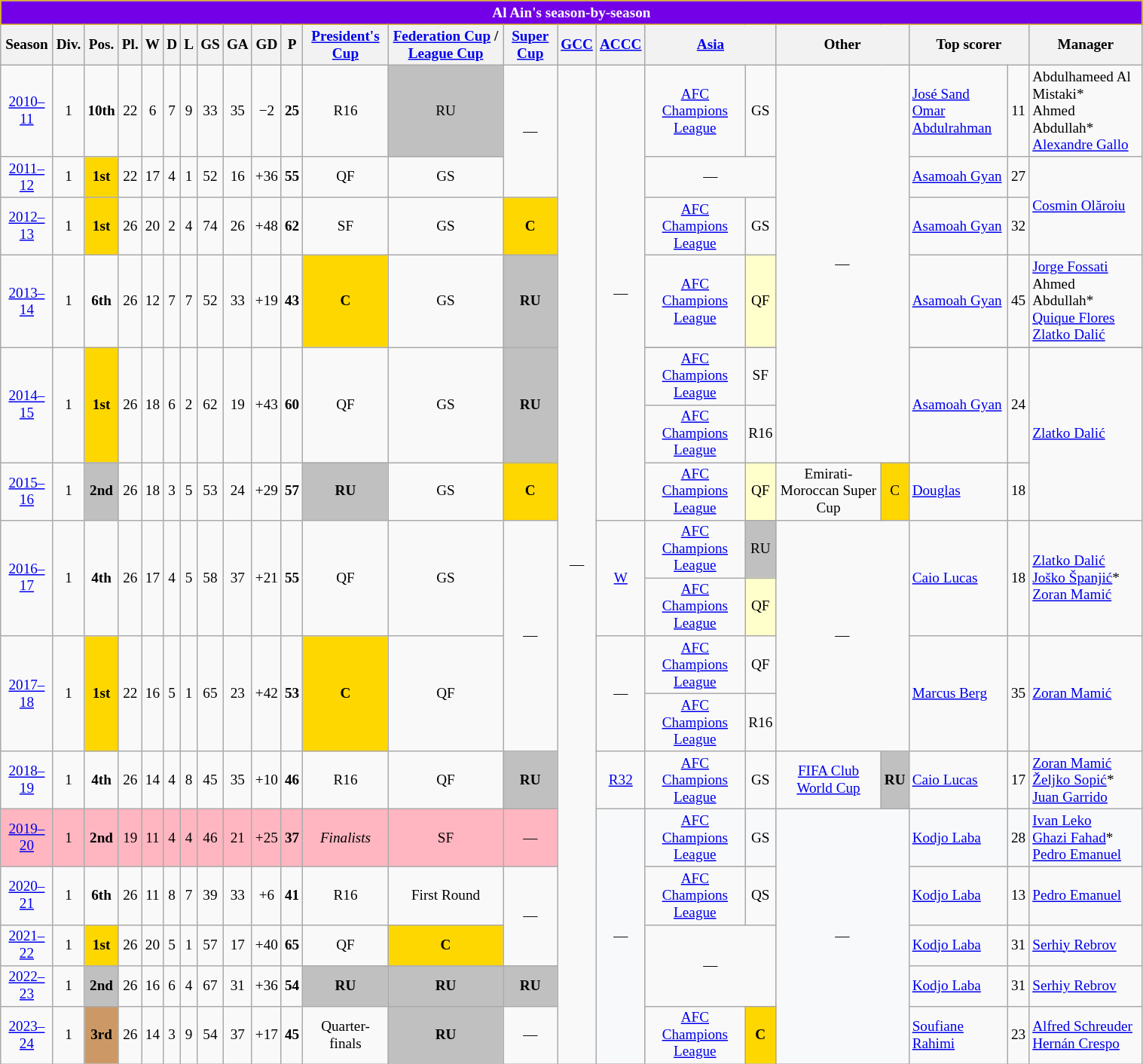<table class="wikitable collapsible collapsed" style="text-align:center; font-size:80%; width:80%">
<tr>
<th style="background:#7300E6;border:1px solid #D8B31B;color:#ffffff;" colspan=25>Al Ain's season-by-season</th>
</tr>
<tr>
<th>Season</th>
<th>Div.</th>
<th>Pos.</th>
<th>Pl.</th>
<th>W</th>
<th>D</th>
<th>L</th>
<th>GS</th>
<th>GA</th>
<th>GD</th>
<th>P</th>
<th><a href='#'>President's Cup</a></th>
<th><a href='#'>Federation Cup</a> / <a href='#'>League Cup</a></th>
<th><a href='#'>Super Cup</a></th>
<th><a href='#'>GCC</a></th>
<th><a href='#'>ACCC</a></th>
<th colspan=2><a href='#'>Asia</a></th>
<th colspan=2>Other</th>
<th colspan=2>Top scorer</th>
<th>Manager</th>
</tr>
<tr>
<td><a href='#'>2010–11</a></td>
<td bgcolor=>1</td>
<td><strong>10th</strong></td>
<td>22</td>
<td>6</td>
<td>7</td>
<td>9</td>
<td>33</td>
<td>35</td>
<td>−2</td>
<td><strong>25</strong></td>
<td>R16</td>
<td bgcolor=silver>RU</td>
<td rowspan="2">—</td>
<td rowspan="18" colspan="1">—</td>
<td rowspan="8">—</td>
<td><a href='#'>AFC Champions League</a></td>
<td>GS</td>
<td rowspan="7" colspan="2">—</td>
<td style="text-align:left"> <a href='#'>José Sand</a><br> <a href='#'>Omar Abdulrahman</a></td>
<td>11</td>
<td style="text-align:left"> Abdulhameed Al Mistaki*<br> Ahmed Abdullah*<br> <a href='#'>Alexandre Gallo</a></td>
</tr>
<tr>
<td><a href='#'>2011–12</a></td>
<td bgcolor=>1</td>
<td bgcolor=gold><strong>1st</strong></td>
<td>22</td>
<td>17</td>
<td>4</td>
<td>1</td>
<td>52</td>
<td>16</td>
<td>+36</td>
<td><strong>55</strong></td>
<td>QF</td>
<td>GS</td>
<td colspan="2">—</td>
<td style="text-align:left"> <a href='#'>Asamoah Gyan</a></td>
<td>27</td>
<td rowspan="2" style="text-align:left"> <a href='#'>Cosmin Olăroiu</a></td>
</tr>
<tr>
<td><a href='#'>2012–13</a></td>
<td bgcolor=>1</td>
<td bgcolor=gold><strong>1st</strong></td>
<td>26</td>
<td>20</td>
<td>2</td>
<td>4</td>
<td>74</td>
<td>26</td>
<td>+48</td>
<td><strong>62</strong></td>
<td>SF</td>
<td>GS</td>
<td bgcolor=gold><strong>C</strong></td>
<td><a href='#'>AFC Champions League</a></td>
<td>GS</td>
<td style="text-align:left"> <a href='#'>Asamoah Gyan</a></td>
<td>32</td>
</tr>
<tr>
<td><a href='#'>2013–14</a></td>
<td bgcolor=>1</td>
<td><strong>6th</strong></td>
<td>26</td>
<td>12</td>
<td>7</td>
<td>7</td>
<td>52</td>
<td>33</td>
<td>+19</td>
<td><strong>43</strong></td>
<td bgcolor=gold><strong>C</strong></td>
<td>GS</td>
<td bgcolor=silver><strong>RU</strong></td>
<td><a href='#'>AFC Champions League</a></td>
<td bgcolor=FFFFCC>QF</td>
<td style="text-align:left"> <a href='#'>Asamoah Gyan</a></td>
<td>45</td>
<td style="text-align:left"> <a href='#'>Jorge Fossati</a> <br> Ahmed Abdullah*<br> <a href='#'>Quique Flores</a><br> <a href='#'>Zlatko Dalić</a></td>
</tr>
<tr>
<td rowspan="3"><a href='#'>2014–15</a></td>
<td rowspan="3">1</td>
<td bgcolor=gold rowspan="3"><strong>1st</strong></td>
<td rowspan="3">26</td>
<td rowspan="3">18</td>
<td rowspan="3">6</td>
<td rowspan="3">2</td>
<td rowspan="3">62</td>
<td rowspan="3">19</td>
<td rowspan="3">+43</td>
<td rowspan="3"><strong>60</strong></td>
<td rowspan="3">QF</td>
<td rowspan="3">GS</td>
<td rowspan="3" bgcolor=silver><strong>RU</strong></td>
</tr>
<tr>
<td><a href='#'>AFC Champions League</a></td>
<td>SF</td>
<td rowspan="2" style="text-align:left"> <a href='#'>Asamoah Gyan</a></td>
<td rowspan="2">24</td>
<td rowspan="3" style="text-align:left"> <a href='#'>Zlatko Dalić</a></td>
</tr>
<tr>
<td><a href='#'>AFC Champions League</a></td>
<td>R16</td>
</tr>
<tr>
<td><a href='#'>2015–16</a></td>
<td>1</td>
<td bgcolor=silver><strong>2nd</strong></td>
<td>26</td>
<td>18</td>
<td>3</td>
<td>5</td>
<td>53</td>
<td>24</td>
<td>+29</td>
<td><strong>57</strong></td>
<td bgcolor=silver><strong>RU</strong></td>
<td>GS</td>
<td bgcolor=gold><strong>C</strong></td>
<td><a href='#'>AFC Champions League</a></td>
<td bgcolor=FFFFCC>QF</td>
<td>Emirati-Moroccan Super Cup</td>
<td bgcolor=gold>C</td>
<td style="text-align:left"> <a href='#'>Douglas</a></td>
<td>18</td>
</tr>
<tr>
<td rowspan="2"><a href='#'>2016–17</a></td>
<td rowspan="2">1</td>
<td rowspan="2"><strong>4th</strong></td>
<td rowspan="2">26</td>
<td rowspan="2">17</td>
<td rowspan="2">4</td>
<td rowspan="2">5</td>
<td rowspan="2">58</td>
<td rowspan="2">37</td>
<td rowspan="2">+21</td>
<td rowspan="2"><strong>55</strong></td>
<td rowspan="2">QF</td>
<td rowspan="2">GS</td>
<td rowspan="4">—</td>
<td rowspan="2"><a href='#'>W</a></td>
<td><a href='#'>AFC Champions League</a></td>
<td bgcolor=silver>RU</td>
<td rowspan="4" colspan="2">—</td>
<td rowspan="2" style="text-align:left"> <a href='#'>Caio Lucas</a></td>
<td rowspan="2">18</td>
<td rowspan="2" style="text-align:left"> <a href='#'>Zlatko Dalić</a><br> <a href='#'>Joško Španjić</a>*<br> <a href='#'>Zoran Mamić</a></td>
</tr>
<tr>
<td><a href='#'>AFC Champions League</a></td>
<td bgcolor=FFFFCC>QF</td>
</tr>
<tr>
<td rowspan="2"><a href='#'>2017–18</a></td>
<td rowspan="2">1</td>
<td rowspan="2" bgcolor=gold><strong>1st</strong></td>
<td rowspan="2">22</td>
<td rowspan="2">16</td>
<td rowspan="2">5</td>
<td rowspan="2">1</td>
<td rowspan="2">65</td>
<td rowspan="2">23</td>
<td rowspan="2">+42</td>
<td rowspan="2"><strong>53</strong></td>
<td rowspan="2" bgcolor=gold><strong>C</strong></td>
<td rowspan="2">QF</td>
<td rowspan="2">—</td>
<td><a href='#'>AFC Champions League</a></td>
<td>QF</td>
<td rowspan="2" style="text-align:left"> <a href='#'>Marcus Berg</a></td>
<td rowspan="2">35</td>
<td rowspan="2" style="text-align:left"> <a href='#'>Zoran Mamić</a></td>
</tr>
<tr>
<td><a href='#'>AFC Champions League</a></td>
<td>R16</td>
</tr>
<tr>
<td><a href='#'>2018–19</a></td>
<td>1</td>
<td><strong>4th</strong></td>
<td>26</td>
<td>14</td>
<td>4</td>
<td>8</td>
<td>45</td>
<td>35</td>
<td>+10</td>
<td><strong>46</strong></td>
<td>R16</td>
<td>QF</td>
<td bgcolor=silver><strong>RU</strong></td>
<td><a href='#'>R32</a></td>
<td><a href='#'>AFC Champions League</a></td>
<td>GS</td>
<td><a href='#'>FIFA Club World Cup</a></td>
<td bgcolor=silver><strong>RU</strong></td>
<td style="text-align:left"> <a href='#'>Caio Lucas</a></td>
<td>17</td>
<td style="text-align:left"> <a href='#'>Zoran Mamić</a><br> <a href='#'>Željko Sopić</a>*<br> <a href='#'>Juan Garrido</a></td>
</tr>
<tr bgcolor="lightpink">
<td><a href='#'>2019–20</a></td>
<td>1</td>
<td><strong>2nd</strong></td>
<td>19</td>
<td>11</td>
<td>4</td>
<td>4</td>
<td>46</td>
<td>21</td>
<td>+25</td>
<td><strong>37</strong></td>
<td><em>Finalists</em></td>
<td>SF</td>
<td>—</td>
<td rowspan="5" bgcolor=#F8F9FA>—</td>
<td bgcolor=#F8F9FA><a href='#'>AFC Champions League</a></td>
<td bgcolor=#F8F9FA>GS</td>
<td rowspan="5" colspan="2" bgcolor=#F8F9FA>—</td>
<td bgcolor=#F8F9FA style="text-align:left"> <a href='#'>Kodjo Laba</a></td>
<td bgcolor=#F8F9FA>28</td>
<td bgcolor=#F8F9FA style="text-align:left"> <a href='#'>Ivan Leko</a><br> <a href='#'>Ghazi Fahad</a>*<br> <a href='#'>Pedro Emanuel</a></td>
</tr>
<tr>
<td><a href='#'>2020–21</a></td>
<td>1</td>
<td><strong>6th</strong></td>
<td>26</td>
<td>11</td>
<td>8</td>
<td>7</td>
<td>39</td>
<td>33</td>
<td>+6</td>
<td><strong>41</strong></td>
<td>R16</td>
<td>First Round</td>
<td rowspan="2">—</td>
<td><a href='#'>AFC Champions League</a></td>
<td>QS</td>
<td style="text-align:left"> <a href='#'>Kodjo Laba</a></td>
<td>13</td>
<td style="text-align:left"> <a href='#'>Pedro Emanuel</a></td>
</tr>
<tr>
<td><a href='#'>2021–22</a></td>
<td bgcolor=>1</td>
<td bgcolor=gold><strong>1st</strong></td>
<td>26</td>
<td>20</td>
<td>5</td>
<td>1</td>
<td>57</td>
<td>17</td>
<td>+40</td>
<td><strong>65</strong></td>
<td>QF</td>
<td bgcolor=gold><strong>C</strong></td>
<td rowspan="2" colspan="2">—</td>
<td style="text-align:left"> <a href='#'>Kodjo Laba</a></td>
<td>31</td>
<td style="text-align:left"> <a href='#'>Serhiy Rebrov</a></td>
</tr>
<tr>
<td><a href='#'>2022–23</a></td>
<td bgcolor=>1</td>
<td bgcolor=silver><strong>2nd</strong></td>
<td>26</td>
<td>16</td>
<td>6</td>
<td>4</td>
<td>67</td>
<td>31</td>
<td>+36</td>
<td><strong>54</strong></td>
<td bgcolor=silver><strong>RU</strong></td>
<td bgcolor=silver><strong>RU</strong></td>
<td bgcolor=silver><strong>RU</strong></td>
<td style="text-align:left"> <a href='#'>Kodjo Laba</a></td>
<td>31</td>
<td style="text-align:left"> <a href='#'>Serhiy Rebrov</a></td>
</tr>
<tr>
<td><a href='#'>2023–24</a></td>
<td bgcolor=>1</td>
<td bgcolor="#cc9966"><strong>3rd</strong></td>
<td>26</td>
<td>14</td>
<td>3</td>
<td>9</td>
<td>54</td>
<td>37</td>
<td>+17</td>
<td><strong>45</strong></td>
<td>Quarter-finals</td>
<td bgcolor=silver><strong>RU</strong></td>
<td>—</td>
<td><a href='#'>AFC Champions League</a></td>
<td bgcolor=gold><strong>C</strong></td>
<td style="text-align:left"> <a href='#'>Soufiane Rahimi</a></td>
<td>23</td>
<td style="text-align:left"> <a href='#'>Alfred Schreuder</a><br> <a href='#'>Hernán Crespo</a></td>
</tr>
</table>
